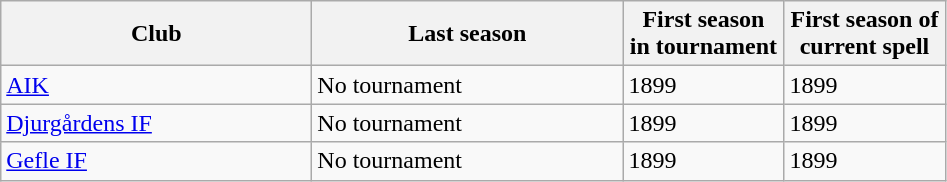<table class="wikitable">
<tr>
<th style="width: 200px;">Club</th>
<th style="width: 200px;">Last season</th>
<th style="width: 100px;">First season<br>in tournament</th>
<th style="width: 100px;">First season of<br>current spell</th>
</tr>
<tr>
<td><a href='#'>AIK</a></td>
<td>No tournament</td>
<td>1899</td>
<td>1899</td>
</tr>
<tr>
<td><a href='#'>Djurgårdens IF</a></td>
<td>No tournament</td>
<td>1899</td>
<td>1899</td>
</tr>
<tr>
<td><a href='#'>Gefle IF</a></td>
<td>No tournament</td>
<td>1899</td>
<td>1899</td>
</tr>
</table>
